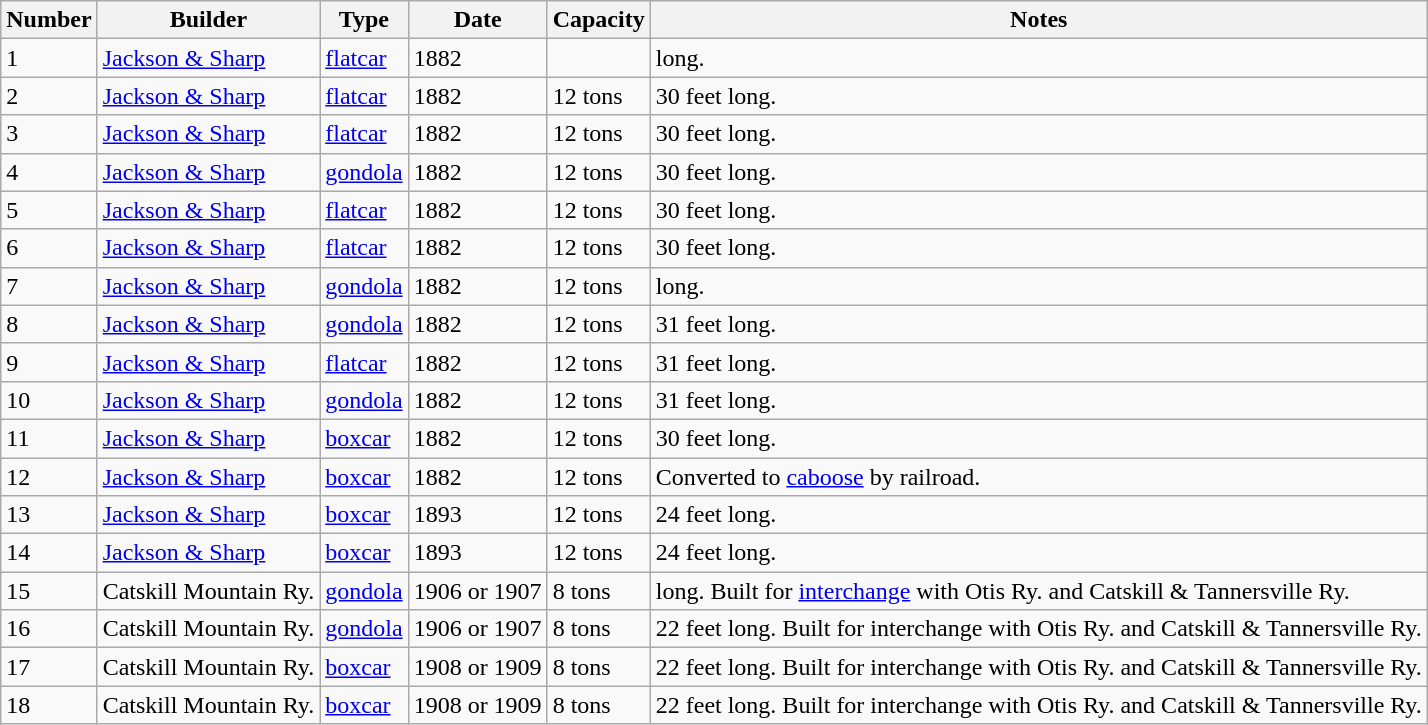<table class="wikitable">
<tr>
<th>Number</th>
<th>Builder</th>
<th>Type</th>
<th>Date</th>
<th>Capacity</th>
<th>Notes</th>
</tr>
<tr>
<td>1</td>
<td><a href='#'>Jackson & Sharp</a></td>
<td><a href='#'>flatcar</a></td>
<td>1882</td>
<td></td>
<td> long.</td>
</tr>
<tr>
<td>2</td>
<td><a href='#'>Jackson & Sharp</a></td>
<td><a href='#'>flatcar</a></td>
<td>1882</td>
<td>12 tons</td>
<td>30 feet long.</td>
</tr>
<tr>
<td>3</td>
<td><a href='#'>Jackson & Sharp</a></td>
<td><a href='#'>flatcar</a></td>
<td>1882</td>
<td>12 tons</td>
<td>30 feet long.</td>
</tr>
<tr>
<td>4</td>
<td><a href='#'>Jackson & Sharp</a></td>
<td><a href='#'>gondola</a></td>
<td>1882</td>
<td>12 tons</td>
<td>30 feet long.</td>
</tr>
<tr>
<td>5</td>
<td><a href='#'>Jackson & Sharp</a></td>
<td><a href='#'>flatcar</a></td>
<td>1882</td>
<td>12 tons</td>
<td>30 feet long.</td>
</tr>
<tr>
<td>6</td>
<td><a href='#'>Jackson & Sharp</a></td>
<td><a href='#'>flatcar</a></td>
<td>1882</td>
<td>12 tons</td>
<td>30 feet long.</td>
</tr>
<tr>
<td>7</td>
<td><a href='#'>Jackson & Sharp</a></td>
<td><a href='#'>gondola</a></td>
<td>1882</td>
<td>12 tons</td>
<td> long.</td>
</tr>
<tr>
<td>8</td>
<td><a href='#'>Jackson & Sharp</a></td>
<td><a href='#'>gondola</a></td>
<td>1882</td>
<td>12 tons</td>
<td>31 feet long.</td>
</tr>
<tr>
<td>9</td>
<td><a href='#'>Jackson & Sharp</a></td>
<td><a href='#'>flatcar</a></td>
<td>1882</td>
<td>12 tons</td>
<td>31 feet long.</td>
</tr>
<tr>
<td>10</td>
<td><a href='#'>Jackson & Sharp</a></td>
<td><a href='#'>gondola</a></td>
<td>1882</td>
<td>12 tons</td>
<td>31 feet long.</td>
</tr>
<tr>
<td>11</td>
<td><a href='#'>Jackson & Sharp</a></td>
<td><a href='#'>boxcar</a></td>
<td>1882</td>
<td>12 tons</td>
<td>30 feet long.</td>
</tr>
<tr>
<td>12</td>
<td><a href='#'>Jackson & Sharp</a></td>
<td><a href='#'>boxcar</a></td>
<td>1882</td>
<td>12 tons</td>
<td>Converted to  <a href='#'>caboose</a> by railroad.</td>
</tr>
<tr>
<td>13</td>
<td><a href='#'>Jackson & Sharp</a></td>
<td><a href='#'>boxcar</a></td>
<td>1893</td>
<td>12 tons</td>
<td>24 feet long.</td>
</tr>
<tr>
<td>14</td>
<td><a href='#'>Jackson & Sharp</a></td>
<td><a href='#'>boxcar</a></td>
<td>1893</td>
<td>12 tons</td>
<td>24 feet long.</td>
</tr>
<tr>
<td>15</td>
<td>Catskill Mountain Ry.</td>
<td><a href='#'>gondola</a></td>
<td>1906 or 1907</td>
<td>8 tons </td>
<td> long.  Built for <a href='#'>interchange</a> with Otis Ry. and Catskill & Tannersville Ry.</td>
</tr>
<tr>
<td>16</td>
<td>Catskill Mountain Ry.</td>
<td><a href='#'>gondola</a></td>
<td>1906 or 1907</td>
<td>8 tons </td>
<td>22 feet long.  Built for interchange with Otis Ry. and Catskill & Tannersville Ry.</td>
</tr>
<tr>
<td>17</td>
<td>Catskill Mountain Ry.</td>
<td><a href='#'>boxcar</a></td>
<td>1908 or 1909</td>
<td>8 tons </td>
<td>22 feet long.  Built for interchange with Otis Ry. and Catskill & Tannersville Ry.</td>
</tr>
<tr>
<td>18</td>
<td>Catskill Mountain Ry.</td>
<td><a href='#'>boxcar</a></td>
<td>1908 or 1909</td>
<td>8 tons </td>
<td>22 feet long.  Built for interchange with Otis Ry. and Catskill & Tannersville Ry.</td>
</tr>
</table>
